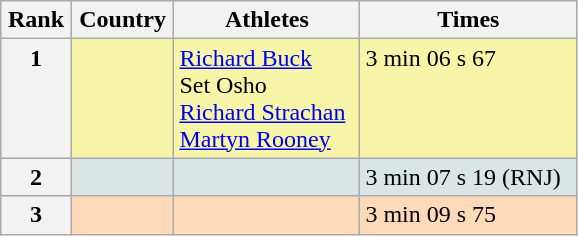<table class="wikitable" width="385px">
<tr>
<th>Rank</th>
<th>Country</th>
<th>Athletes</th>
<th>Times</th>
</tr>
<tr valign="top" bgcolor="#F7F6A8">
<th>1</th>
<td></td>
<td><a href='#'>Richard Buck</a> <br> Set Osho <br> <a href='#'>Richard Strachan</a> <br> <a href='#'>Martyn Rooney</a></td>
<td>3 min 06 s 67</td>
</tr>
<tr valign="top" bgcolor="#DCE5E5">
<th>2</th>
<td></td>
<td></td>
<td>3 min 07 s 19 (RNJ)</td>
</tr>
<tr valign="top" bgcolor="#FFDAB9">
<th>3</th>
<td></td>
<td></td>
<td>3 min 09 s 75</td>
</tr>
</table>
